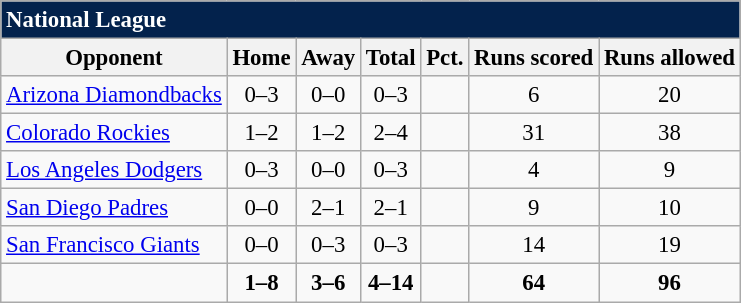<table class="wikitable" style="font-size: 95%; text-align: center">
<tr>
<td colspan="7" style="text-align:left; background:#03224c;color:#fff"><strong>National League</strong></td>
</tr>
<tr>
<th>Opponent</th>
<th>Home</th>
<th>Away</th>
<th>Total</th>
<th>Pct.</th>
<th>Runs scored</th>
<th>Runs allowed</th>
</tr>
<tr>
<td style="text-align:left"><a href='#'>Arizona Diamondbacks</a></td>
<td>0–3</td>
<td>0–0</td>
<td>0–3</td>
<td></td>
<td>6</td>
<td>20</td>
</tr>
<tr>
<td style="text-align:left"><a href='#'>Colorado Rockies</a></td>
<td>1–2</td>
<td>1–2</td>
<td>2–4</td>
<td></td>
<td>31</td>
<td>38</td>
</tr>
<tr>
<td style="text-align:left"><a href='#'>Los Angeles Dodgers</a></td>
<td>0–3</td>
<td>0–0</td>
<td>0–3</td>
<td></td>
<td>4</td>
<td>9</td>
</tr>
<tr>
<td style="text-align:left"><a href='#'>San Diego Padres</a></td>
<td>0–0</td>
<td>2–1</td>
<td>2–1</td>
<td></td>
<td>9</td>
<td>10</td>
</tr>
<tr>
<td style="text-align:left"><a href='#'>San Francisco Giants</a></td>
<td>0–0</td>
<td>0–3</td>
<td>0–3</td>
<td></td>
<td>14</td>
<td>19</td>
</tr>
<tr style="font-weight:bold">
<td></td>
<td>1–8</td>
<td>3–6</td>
<td>4–14</td>
<td></td>
<td>64</td>
<td>96</td>
</tr>
</table>
